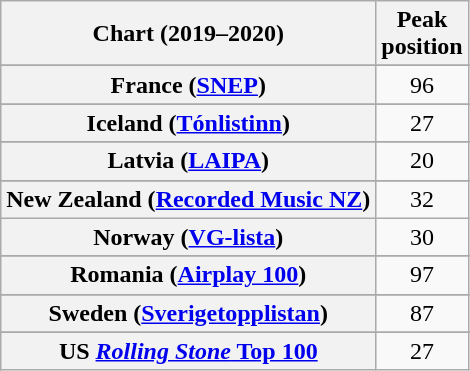<table class="wikitable sortable plainrowheaders" style="text-align:center">
<tr>
<th scope="col">Chart (2019–2020)</th>
<th scope="col">Peak<br>position</th>
</tr>
<tr>
</tr>
<tr>
</tr>
<tr>
</tr>
<tr>
</tr>
<tr>
</tr>
<tr>
</tr>
<tr>
<th scope="row">France (<a href='#'>SNEP</a>)</th>
<td>96</td>
</tr>
<tr>
</tr>
<tr>
</tr>
<tr>
<th scope="row">Iceland (<a href='#'>Tónlistinn</a>)</th>
<td>27</td>
</tr>
<tr>
</tr>
<tr>
<th scope="row">Latvia (<a href='#'>LAIPA</a>)</th>
<td>20</td>
</tr>
<tr>
</tr>
<tr>
<th scope="row">New Zealand (<a href='#'>Recorded Music NZ</a>)</th>
<td>32</td>
</tr>
<tr>
<th scope="row">Norway (<a href='#'>VG-lista</a>)</th>
<td>30</td>
</tr>
<tr>
</tr>
<tr>
<th scope="row">Romania (<a href='#'>Airplay 100</a>)</th>
<td>97</td>
</tr>
<tr>
</tr>
<tr>
<th scope="row">Sweden (<a href='#'>Sverigetopplistan</a>)</th>
<td>87</td>
</tr>
<tr>
</tr>
<tr>
</tr>
<tr>
</tr>
<tr>
</tr>
<tr>
</tr>
<tr>
<th scope="row">US <a href='#'><em>Rolling Stone</em> Top 100</a></th>
<td>27</td>
</tr>
</table>
